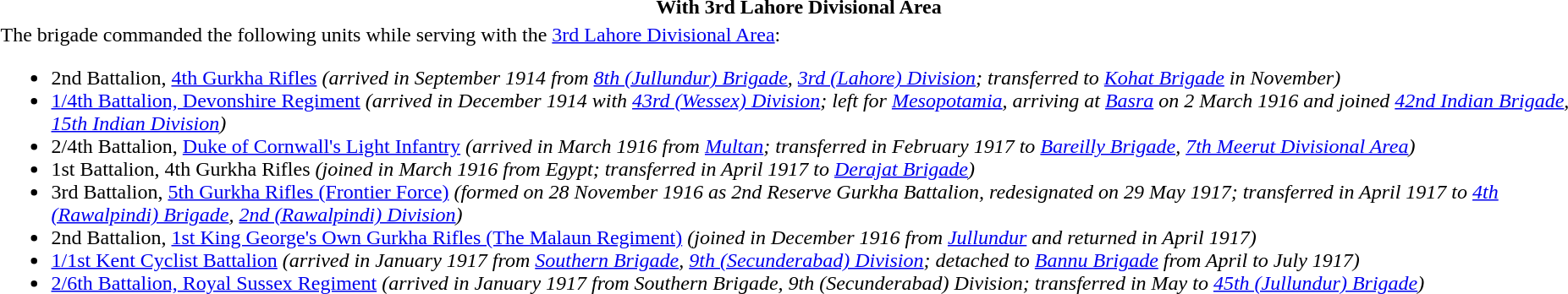<table class="toccolours collapsible collapsed" style="width:100%; background:transparent;">
<tr>
<th>With 3rd Lahore Divisional Area</th>
</tr>
<tr>
<td>The brigade commanded the following units while serving with the <a href='#'>3rd Lahore Divisional Area</a>:<br><ul><li>2nd Battalion, <a href='#'>4th Gurkha Rifles</a> <em>(arrived in September 1914 from <a href='#'>8th (Jullundur) Brigade</a>, <a href='#'>3rd (Lahore) Division</a>; transferred to <a href='#'>Kohat Brigade</a> in November)</em></li><li><a href='#'>1/4th Battalion, Devonshire Regiment</a> <em>(arrived in December 1914 with <a href='#'>43rd (Wessex) Division</a>; left for <a href='#'>Mesopotamia</a>, arriving at <a href='#'>Basra</a> on 2 March 1916 and joined <a href='#'>42nd Indian Brigade</a>, <a href='#'>15th Indian Division</a>)</em></li><li>2/4th Battalion, <a href='#'>Duke of Cornwall's Light Infantry</a> <em>(arrived in March 1916 from <a href='#'>Multan</a>; transferred in February 1917 to <a href='#'>Bareilly Brigade</a>, <a href='#'>7th Meerut Divisional Area</a>)</em></li><li>1st Battalion, 4th Gurkha Rifles <em>(joined in March 1916 from Egypt; transferred in April 1917 to <a href='#'>Derajat Brigade</a>)</em></li><li>3rd Battalion, <a href='#'>5th Gurkha Rifles (Frontier Force)</a> <em>(formed on 28 November 1916 as 2nd Reserve Gurkha Battalion, redesignated on 29 May 1917; transferred in April 1917 to <a href='#'>4th (Rawalpindi) Brigade</a>, <a href='#'>2nd (Rawalpindi) Division</a>)</em></li><li>2nd Battalion, <a href='#'>1st King George's Own Gurkha Rifles (The Malaun Regiment)</a> <em>(joined in December 1916 from <a href='#'>Jullundur</a> and returned in April 1917)</em></li><li><a href='#'>1/1st Kent Cyclist Battalion</a> <em>(arrived in January 1917 from <a href='#'>Southern Brigade</a>, <a href='#'>9th (Secunderabad) Division</a>; detached to <a href='#'>Bannu Brigade</a> from April to July 1917)</em></li><li><a href='#'>2/6th Battalion, Royal Sussex Regiment</a> <em>(arrived in January 1917 from Southern Brigade, 9th (Secunderabad) Division; transferred in May to <a href='#'>45th (Jullundur) Brigade</a>)</em></li></ul></td>
</tr>
</table>
